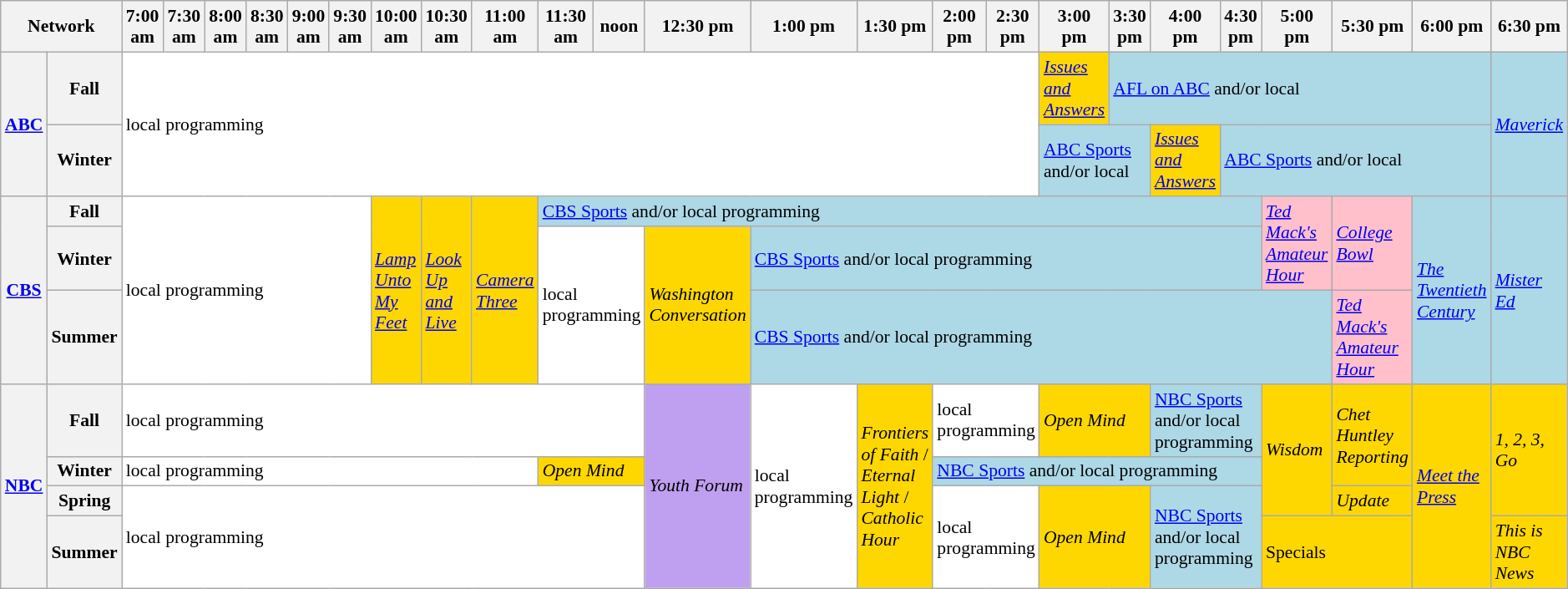<table class=wikitable style="font-size:90%">
<tr>
<th width="1.5%" bgcolor="#C0C0C0" colspan="2">Network</th>
<th width="13%" bgcolor="#C0C0C0">7:00 am</th>
<th width="14%" bgcolor="#C0C0C0">7:30 am</th>
<th width="13%" bgcolor="#C0C0C0">8:00 am</th>
<th width="14%" bgcolor="#C0C0C0">8:30 am</th>
<th width="13%" bgcolor="#C0C0C0">9:00 am</th>
<th width="14%" bgcolor="#C0C0C0">9:30 am</th>
<th width="13%" bgcolor="#C0C0C0">10:00 am</th>
<th width="14%" bgcolor="#C0C0C0">10:30 am</th>
<th width="13%" bgcolor="#C0C0C0">11:00 am</th>
<th width="14%" bgcolor="#C0C0C0">11:30 am</th>
<th width="13%" bgcolor="#C0C0C0">noon</th>
<th width="14%" bgcolor="#C0C0C0">12:30 pm</th>
<th width="13%" bgcolor="#C0C0C0">1:00 pm</th>
<th width="14%" bgcolor="#C0C0C0">1:30 pm</th>
<th width="13%" bgcolor="#C0C0C0">2:00 pm</th>
<th width="14%" bgcolor="#C0C0C0">2:30 pm</th>
<th width="13%" bgcolor="#C0C0C0">3:00 pm</th>
<th width="14%" bgcolor="#C0C0C0">3:30 pm</th>
<th width="13%" bgcolor="#C0C0C0">4:00 pm</th>
<th width="14%" bgcolor="#C0C0C0">4:30 pm</th>
<th width="13%" bgcolor="#C0C0C0">5:00 pm</th>
<th width="14%" bgcolor="#C0C0C0">5:30 pm</th>
<th width="13%" bgcolor="#C0C0C0">6:00 pm</th>
<th width="14%" bgcolor="#C0C0C0">6:30 pm</th>
</tr>
<tr>
<th bgcolor="#C0C0C0" rowspan=2><a href='#'>ABC</a></th>
<th bgcolor=#C0C0C0>Fall</th>
<td bgcolor="white" colspan="16" rowspan=2>local programming</td>
<td bgcolor="gold"><em><a href='#'>Issues and Answers</a></em></td>
<td bgcolor="lightblue" colspan=6><a href='#'>AFL on ABC</a> and/or local</td>
<td bgcolor="lightblue" rowspan=2><em><a href='#'>Maverick</a></em></td>
</tr>
<tr>
<th bgcolor=#C0C0C0>Winter</th>
<td bgcolor="lightblue" colspan=2><a href='#'>ABC Sports</a> and/or local</td>
<td bgcolor="gold"><em><a href='#'>Issues and Answers</a></em></td>
<td bgcolor="lightblue" colspan=4><a href='#'>ABC Sports</a> and/or local</td>
</tr>
<tr>
<th bgcolor="#C0C0C0" rowspan=3><a href='#'>CBS</a></th>
<th bgcolor=#C0C0C0>Fall</th>
<td bgcolor="white" colspan="6" rowspan=3>local programming</td>
<td bgcolor=gold rowspan=3><em><a href='#'>Lamp Unto My Feet</a></em></td>
<td bgcolor="gold" rowspan=3><em><a href='#'>Look Up and Live</a></em></td>
<td bgcolor="gold" rowspan=3><em><a href='#'>Camera Three</a></em></td>
<td bgcolor="lightblue" colspan=11><a href='#'>CBS Sports</a> and/or local programming</td>
<td bgcolor="pink" rowspan=2><em><a href='#'>Ted Mack's Amateur Hour</a></em></td>
<td bgcolor="pink" rowspan=2><em><a href='#'>College Bowl</a></em></td>
<td bgcolor="lightblue" rowspan=3><em><a href='#'>The Twentieth Century</a></em></td>
<td bgcolor="lightblue" rowspan=3><em><a href='#'>Mister Ed</a></em></td>
</tr>
<tr>
<th bgcolor=#C0C0C0>Winter</th>
<td bgcolor="white" colspan=2 rowspan=2>local programming</td>
<td bgcolor="gold" rowspan=2><em>Washington Conversation</em></td>
<td bgcolor="lightblue" colspan=8><a href='#'>CBS Sports</a> and/or local programming</td>
</tr>
<tr>
<th bgcolor=#C0C0C0>Summer</th>
<td bgcolor="lightblue" colspan=9><a href='#'>CBS Sports</a> and/or local programming</td>
<td bgcolor="pink"><em><a href='#'>Ted Mack's Amateur Hour</a></em></td>
</tr>
<tr>
<th bgcolor="#C0C0C0" rowspan=4><a href='#'>NBC</a></th>
<th bgcolor=#C0C0C0>Fall</th>
<td bgcolor="white" colspan="11">local programming</td>
<td bgcolor="bf9fef" rowspan=4><em>Youth Forum</em></td>
<td bgcolor="white" rowspan=4>local programming</td>
<td bgcolor="gold" rowspan=4><em>Frontiers of Faith</em> / <em>Eternal Light</em> / <em>Catholic Hour</em></td>
<td bgcolor="white" colspan="2">local programming</td>
<td bgcolor="gold" colspan="2"><em>Open Mind</em></td>
<td bgcolor="lightblue" colspan="2"><a href='#'>NBC Sports</a> and/or local programming</td>
<td bgcolor="gold" rowspan=3><em>Wisdom</em></td>
<td bgcolor="gold" rowspan=2><em>Chet Huntley Reporting</em></td>
<td bgcolor="gold" rowspan=4><em><a href='#'>Meet the Press</a></em></td>
<td bgcolor="gold" rowspan=3><em>1, 2, 3, Go</em></td>
</tr>
<tr>
<th bgcolor=#C0C0C0>Winter</th>
<td bgcolor="white" colspan="9">local programming</td>
<td bgcolor="gold" colspan="2"><em>Open Mind</em></td>
<td bgcolor="lightblue" colspan="6"><a href='#'>NBC Sports</a> and/or local programming</td>
</tr>
<tr>
<th bgcolor=#C0C0C0>Spring</th>
<td bgcolor="white" colspan="11"rowspan=2>local programming</td>
<td bgcolor="white" colspan="2"rowspan=2>local programming</td>
<td bgcolor="gold" colspan="2"rowspan=2><em>Open Mind</em></td>
<td bgcolor="lightblue" colspan="2"rowspan=2><a href='#'>NBC Sports</a> and/or local programming</td>
<td bgcolor="gold"><em>Update</em></td>
</tr>
<tr>
<th bgcolor=#C0C0C0>Summer</th>
<td bgcolor="gold" colspan="2"rowspan=2>Specials</td>
<td bgcolor="gold"><em>This is NBC News</em></td>
</tr>
</table>
